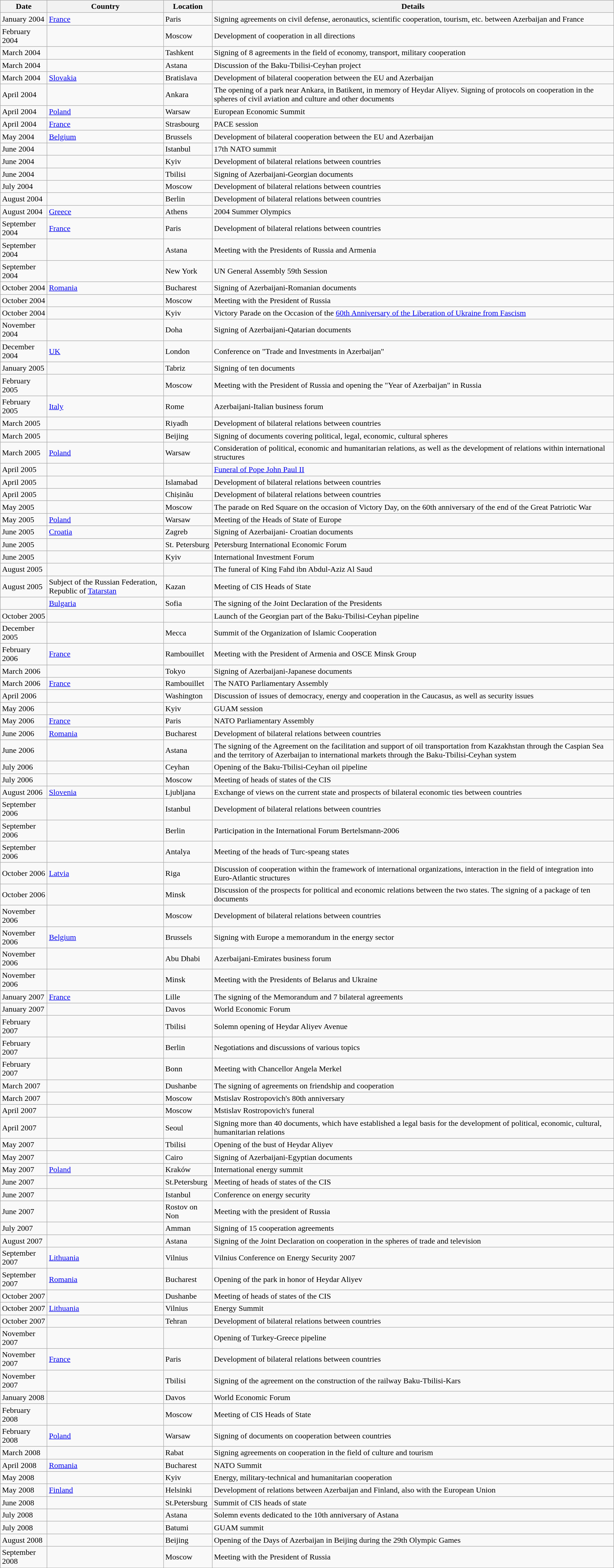<table class="wikitable">
<tr>
<th>Date</th>
<th>Country</th>
<th>Location</th>
<th>Details</th>
</tr>
<tr>
<td>January 2004</td>
<td> <a href='#'>France</a></td>
<td>Paris</td>
<td>Signing agreements on civil defense, aeronautics, scientific cooperation, tourism, etc. between Azerbaijan and France</td>
</tr>
<tr>
<td>February 2004</td>
<td></td>
<td>Moscow</td>
<td>Development of cooperation in all directions</td>
</tr>
<tr>
<td>March 2004</td>
<td></td>
<td>Tashkent</td>
<td>Signing of 8 agreements in the field of economy, transport, military cooperation</td>
</tr>
<tr>
<td>March 2004</td>
<td></td>
<td>Astana</td>
<td>Discussion of the Baku-Tbilisi-Ceyhan project</td>
</tr>
<tr>
<td>March 2004</td>
<td> <a href='#'>Slovakia</a></td>
<td>Bratislava</td>
<td>Development of bilateral cooperation between the EU and Azerbaijan</td>
</tr>
<tr>
<td>April 2004</td>
<td></td>
<td>Ankara</td>
<td>The opening of a park near Ankara, in Batikent, in memory of Heydar Aliyev. Signing of protocols on cooperation in the spheres of civil aviation and culture and other documents</td>
</tr>
<tr>
<td>April 2004</td>
<td> <a href='#'>Poland</a></td>
<td>Warsaw</td>
<td>European Economic Summit</td>
</tr>
<tr>
<td>April 2004</td>
<td> <a href='#'>France</a></td>
<td>Strasbourg</td>
<td>PACE session</td>
</tr>
<tr>
<td>May 2004</td>
<td> <a href='#'>Belgium</a></td>
<td>Brussels</td>
<td>Development of bilateral cooperation between the EU and Azerbaijan</td>
</tr>
<tr>
<td>June 2004</td>
<td></td>
<td>Istanbul</td>
<td>17th NATO summit</td>
</tr>
<tr>
<td>June 2004</td>
<td></td>
<td>Kyiv</td>
<td>Development of bilateral relations between countries</td>
</tr>
<tr>
<td>June 2004</td>
<td></td>
<td>Tbilisi</td>
<td>Signing of Azerbaijani-Georgian documents</td>
</tr>
<tr>
<td>July 2004</td>
<td></td>
<td>Moscow</td>
<td>Development of bilateral relations between countries</td>
</tr>
<tr>
<td>August 2004</td>
<td></td>
<td>Berlin</td>
<td>Development of bilateral relations between countries</td>
</tr>
<tr>
<td>August 2004</td>
<td> <a href='#'>Greece</a></td>
<td>Athens</td>
<td>2004 Summer Olympics</td>
</tr>
<tr>
<td>September 2004</td>
<td> <a href='#'>France</a></td>
<td>Paris</td>
<td>Development of bilateral relations between countries</td>
</tr>
<tr>
<td>September 2004</td>
<td></td>
<td>Astana</td>
<td>Meeting with the Presidents of Russia and Armenia</td>
</tr>
<tr>
<td>September 2004</td>
<td></td>
<td>New York</td>
<td>UN General Assembly 59th Session</td>
</tr>
<tr>
<td>October 2004</td>
<td> <a href='#'>Romania</a></td>
<td>Bucharest</td>
<td>Signing of Azerbaijani-Romanian documents</td>
</tr>
<tr>
<td>October 2004</td>
<td></td>
<td>Moscow</td>
<td>Meeting with the President of Russia</td>
</tr>
<tr>
<td>October 2004</td>
<td></td>
<td>Kyiv</td>
<td>Victory Parade on the Occasion of the <a href='#'>60th Anniversary of the Liberation of Ukraine from Fascism</a></td>
</tr>
<tr>
<td>November 2004</td>
<td></td>
<td>Doha</td>
<td>Signing of Azerbaijani-Qatarian documents</td>
</tr>
<tr>
<td>December 2004</td>
<td> <a href='#'>UK</a></td>
<td>London</td>
<td>Conference on "Trade and Investments in Azerbaijan"</td>
</tr>
<tr>
<td>January 2005</td>
<td></td>
<td>Tabriz</td>
<td>Signing of ten documents</td>
</tr>
<tr>
<td>February 2005</td>
<td></td>
<td>Moscow</td>
<td>Meeting with the President of Russia and opening the "Year of Azerbaijan" in Russia</td>
</tr>
<tr>
<td>February 2005</td>
<td> <a href='#'>Italy</a></td>
<td>Rome</td>
<td>Azerbaijani-Italian business forum</td>
</tr>
<tr>
<td>March 2005</td>
<td></td>
<td>Riyadh</td>
<td>Development of bilateral relations between countries</td>
</tr>
<tr>
<td>March 2005</td>
<td></td>
<td>Beijing</td>
<td>Signing of documents covering political, legal, economic, cultural spheres</td>
</tr>
<tr>
<td>March 2005</td>
<td> <a href='#'>Poland</a></td>
<td>Warsaw</td>
<td>Consideration of political, economic and humanitarian relations, as well as the development of relations within international structures</td>
</tr>
<tr>
<td>April 2005</td>
<td></td>
<td></td>
<td><a href='#'>Funeral of Pope John Paul II</a></td>
</tr>
<tr>
<td>April 2005</td>
<td></td>
<td>Islamabad</td>
<td>Development of bilateral relations between countries</td>
</tr>
<tr>
<td>April 2005</td>
<td></td>
<td>Chișinău</td>
<td>Development of bilateral relations between countries</td>
</tr>
<tr>
<td>May 2005</td>
<td></td>
<td>Moscow</td>
<td>The parade on Red Square on the occasion of Victory Day, on the 60th anniversary of the end of the Great Patriotic War</td>
</tr>
<tr>
<td>May 2005</td>
<td> <a href='#'>Poland</a></td>
<td>Warsaw</td>
<td>Meeting of the Heads of State of Europe</td>
</tr>
<tr>
<td>June 2005</td>
<td> <a href='#'>Croatia</a></td>
<td>Zagreb</td>
<td>Signing of Azerbaijani- Croatian documents</td>
</tr>
<tr>
<td>June 2005</td>
<td></td>
<td>St. Petersburg</td>
<td>Petersburg International Economic Forum</td>
</tr>
<tr>
<td>June 2005</td>
<td></td>
<td>Kyiv</td>
<td>International Investment Forum</td>
</tr>
<tr>
<td>August 2005</td>
<td></td>
<td></td>
<td>The funeral of King Fahd ibn Abdul-Aziz Al Saud</td>
</tr>
<tr>
<td>August 2005</td>
<td>Subject of the Russian Federation, Republic of <a href='#'>Tatarstan</a></td>
<td>Kazan</td>
<td>Meeting of CIS Heads of State</td>
</tr>
<tr>
<td></td>
<td> <a href='#'>Bulgaria</a></td>
<td>Sofia</td>
<td>The signing of the Joint Declaration of the Presidents</td>
</tr>
<tr>
<td>October 2005</td>
<td></td>
<td></td>
<td>Launch of the Georgian part of the Baku-Tbilisi-Ceyhan pipeline</td>
</tr>
<tr>
<td>December 2005</td>
<td></td>
<td>Mecca</td>
<td>Summit of the Organization of Islamic Cooperation</td>
</tr>
<tr>
<td>February 2006</td>
<td> <a href='#'>France</a></td>
<td>Rambouillet</td>
<td>Meeting with the President of Armenia and  OSCE Minsk Group</td>
</tr>
<tr>
<td>March 2006</td>
<td></td>
<td>Tokyo</td>
<td>Signing of Azerbaijani-Japanese documents</td>
</tr>
<tr>
<td>March 2006</td>
<td> <a href='#'>France</a></td>
<td>Rambouillet</td>
<td>The NATO Parliamentary Assembly</td>
</tr>
<tr>
<td>April 2006</td>
<td></td>
<td>Washington</td>
<td>Discussion of issues of democracy, energy and cooperation in the Caucasus, as well as security issues</td>
</tr>
<tr>
<td>May 2006</td>
<td></td>
<td>Kyiv</td>
<td>GUAM session</td>
</tr>
<tr>
<td>May 2006</td>
<td> <a href='#'>France</a></td>
<td>Paris</td>
<td>NATO Parliamentary Assembly</td>
</tr>
<tr>
<td>June 2006</td>
<td> <a href='#'>Romania</a></td>
<td>Bucharest</td>
<td>Development of bilateral relations between countries</td>
</tr>
<tr>
<td>June 2006</td>
<td></td>
<td>Astana</td>
<td>The signing of the Agreement on the facilitation and support of oil transportation from Kazakhstan through the Caspian Sea and the territory of Azerbaijan to international markets through the Baku-Tbilisi-Ceyhan system</td>
</tr>
<tr>
<td>July 2006</td>
<td></td>
<td>Ceyhan</td>
<td>Opening of the Baku-Tbilisi-Ceyhan oil pipeline</td>
</tr>
<tr>
<td>July 2006</td>
<td></td>
<td>Moscow</td>
<td>Meeting of heads of states of the CIS</td>
</tr>
<tr>
<td>August 2006</td>
<td> <a href='#'>Slovenia</a></td>
<td>Ljubljana</td>
<td>Exchange of views on the current state and prospects of bilateral economic ties between countries</td>
</tr>
<tr>
<td>September 2006</td>
<td></td>
<td>Istanbul</td>
<td>Development of bilateral relations between countries</td>
</tr>
<tr>
<td>September 2006</td>
<td></td>
<td>Berlin</td>
<td>Participation in the International Forum Bertelsmann-2006</td>
</tr>
<tr>
<td>September 2006</td>
<td></td>
<td>Antalya</td>
<td>Meeting of the heads of Turc-speang states</td>
</tr>
<tr>
<td>October 2006</td>
<td>  <a href='#'>Latvia</a></td>
<td>Riga</td>
<td>Discussion of  cooperation within the framework of international organizations, interaction in the field of integration into Euro-Atlantic structures</td>
</tr>
<tr>
<td>October 2006</td>
<td></td>
<td>Minsk</td>
<td>Discussion of the prospects for political and economic relations between the two states. The signing of a package of ten documents</td>
</tr>
<tr>
<td>November 2006</td>
<td></td>
<td>Moscow</td>
<td>Development of bilateral relations between countries</td>
</tr>
<tr>
<td>November 2006</td>
<td> <a href='#'>Belgium</a></td>
<td>Brussels</td>
<td>Signing with Europe a memorandum in the energy sector</td>
</tr>
<tr>
<td>November 2006</td>
<td></td>
<td>Abu Dhabi</td>
<td>Azerbaijani-Emirates business forum</td>
</tr>
<tr>
<td>November 2006</td>
<td></td>
<td>Minsk</td>
<td>Meeting with the Presidents of Belarus and Ukraine</td>
</tr>
<tr>
<td>January 2007</td>
<td> <a href='#'>France</a></td>
<td>Lille</td>
<td>The signing of the Memorandum and 7 bilateral agreements</td>
</tr>
<tr>
<td>January 2007</td>
<td></td>
<td>Davos</td>
<td>World Economic Forum</td>
</tr>
<tr>
<td>February 2007</td>
<td></td>
<td>Tbilisi</td>
<td>Solemn opening of Heydar Aliyev Avenue</td>
</tr>
<tr>
<td>February 2007</td>
<td></td>
<td>Berlin</td>
<td>Negotiations and discussions of various topics</td>
</tr>
<tr>
<td>February 2007</td>
<td></td>
<td>Bonn</td>
<td>Meeting with Chancellor Angela Merkel</td>
</tr>
<tr>
<td>March 2007</td>
<td></td>
<td>Dushanbe</td>
<td>The signing of agreements on friendship and cooperation</td>
</tr>
<tr>
<td>March 2007</td>
<td></td>
<td>Moscow</td>
<td>Mstislav Rostropovich's 80th anniversary</td>
</tr>
<tr>
<td>April 2007</td>
<td></td>
<td>Moscow</td>
<td>Mstislav Rostropovich's funeral</td>
</tr>
<tr>
<td>April 2007</td>
<td></td>
<td>Seoul</td>
<td>Signing more than 40 documents, which have established a legal basis for the development of political, economic, cultural, humanitarian relations</td>
</tr>
<tr>
<td>May 2007</td>
<td></td>
<td>Tbilisi</td>
<td>Opening of the bust of Heydar Aliyev</td>
</tr>
<tr>
<td>May 2007</td>
<td></td>
<td>Cairo</td>
<td>Signing of Azerbaijani-Egyptian documents</td>
</tr>
<tr>
<td>May 2007</td>
<td> <a href='#'>Poland</a></td>
<td>Kraków</td>
<td>International energy summit</td>
</tr>
<tr>
<td>June 2007</td>
<td></td>
<td>St.Petersburg</td>
<td>Meeting of heads of states of the CIS</td>
</tr>
<tr>
<td>June 2007</td>
<td></td>
<td>Istanbul</td>
<td>Conference on energy security</td>
</tr>
<tr>
<td>June 2007</td>
<td></td>
<td>Rostov on Non</td>
<td>Meeting with the president of Russia</td>
</tr>
<tr>
<td>July 2007</td>
<td></td>
<td>Amman</td>
<td>Signing of 15 cooperation agreements</td>
</tr>
<tr>
<td>August 2007</td>
<td></td>
<td>Astana</td>
<td>Signing of the Joint Declaration on cooperation in the spheres of trade and television</td>
</tr>
<tr>
<td>September 2007</td>
<td> <a href='#'>Lithuania</a></td>
<td>Vilnius</td>
<td>Vilnius Conference on Energy Security 2007</td>
</tr>
<tr>
<td>September 2007</td>
<td> <a href='#'>Romania</a></td>
<td>Bucharest</td>
<td>Opening of the park in honor of Heydar Aliyev</td>
</tr>
<tr>
<td>October 2007</td>
<td></td>
<td>Dushanbe</td>
<td>Meeting of heads of states of the CIS</td>
</tr>
<tr>
<td>October 2007</td>
<td> <a href='#'>Lithuania</a></td>
<td>Vilnius</td>
<td>Energy Summit</td>
</tr>
<tr>
<td>October 2007</td>
<td></td>
<td>Tehran</td>
<td>Development of bilateral relations between countries</td>
</tr>
<tr>
<td>November 2007</td>
<td></td>
<td></td>
<td>Opening of Turkey-Greece pipeline</td>
</tr>
<tr>
<td>November 2007</td>
<td> <a href='#'>France</a></td>
<td>Paris</td>
<td>Development of bilateral relations between countries</td>
</tr>
<tr>
<td>November 2007</td>
<td></td>
<td>Tbilisi</td>
<td>Signing of the agreement on the construction of the railway Baku-Tbilisi-Kars</td>
</tr>
<tr>
<td>January 2008</td>
<td></td>
<td>Davos</td>
<td>World Economic Forum</td>
</tr>
<tr>
<td>February 2008</td>
<td></td>
<td>Moscow</td>
<td>Meeting of CIS Heads of State</td>
</tr>
<tr>
<td>February 2008</td>
<td> <a href='#'>Poland</a></td>
<td>Warsaw</td>
<td>Signing of documents on cooperation between countries</td>
</tr>
<tr>
<td>March 2008</td>
<td></td>
<td>Rabat</td>
<td>Signing agreements on cooperation in the field of culture and tourism</td>
</tr>
<tr>
<td>April 2008</td>
<td> <a href='#'>Romania</a></td>
<td>Bucharest</td>
<td>NATO Summit</td>
</tr>
<tr>
<td>May 2008</td>
<td></td>
<td>Kyiv</td>
<td>Energy, military-technical and humanitarian cooperation</td>
</tr>
<tr>
<td>May 2008</td>
<td> <a href='#'>Finland</a></td>
<td>Helsinki</td>
<td>Development of relations between Azerbaijan and Finland, also with the European Union</td>
</tr>
<tr>
<td>June 2008</td>
<td></td>
<td>St.Petersburg</td>
<td>Summit of CIS heads of state</td>
</tr>
<tr>
<td>July 2008</td>
<td></td>
<td>Astana</td>
<td>Solemn events dedicated to the 10th anniversary of Astana</td>
</tr>
<tr>
<td>July 2008</td>
<td></td>
<td>Batumi</td>
<td>GUAM summit</td>
</tr>
<tr>
<td>August 2008</td>
<td></td>
<td>Beijing</td>
<td>Opening of the Days of Azerbaijan in Beijing during the 29th Olympic Games</td>
</tr>
<tr>
<td>September 2008</td>
<td></td>
<td>Moscow</td>
<td>Meeting with the President of Russia</td>
</tr>
</table>
